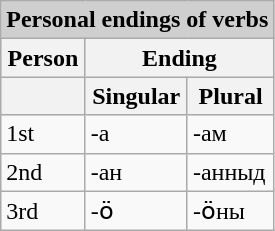<table class="wikitable">
<tr>
<th colspan="3" style="background:#cfcfcf;">Personal endings of verbs</th>
</tr>
<tr style="background:#dfdfdf;" |>
<th>Person</th>
<th colspan="2">Ending</th>
</tr>
<tr style="background:#efefef" |>
<th></th>
<th>Singular</th>
<th>Plural</th>
</tr>
<tr>
<td>1st</td>
<td>-а</td>
<td>-ам</td>
</tr>
<tr>
<td>2nd</td>
<td>-ан</td>
<td>-анныд</td>
</tr>
<tr>
<td>3rd</td>
<td>-ӧ</td>
<td>-ӧны</td>
</tr>
</table>
